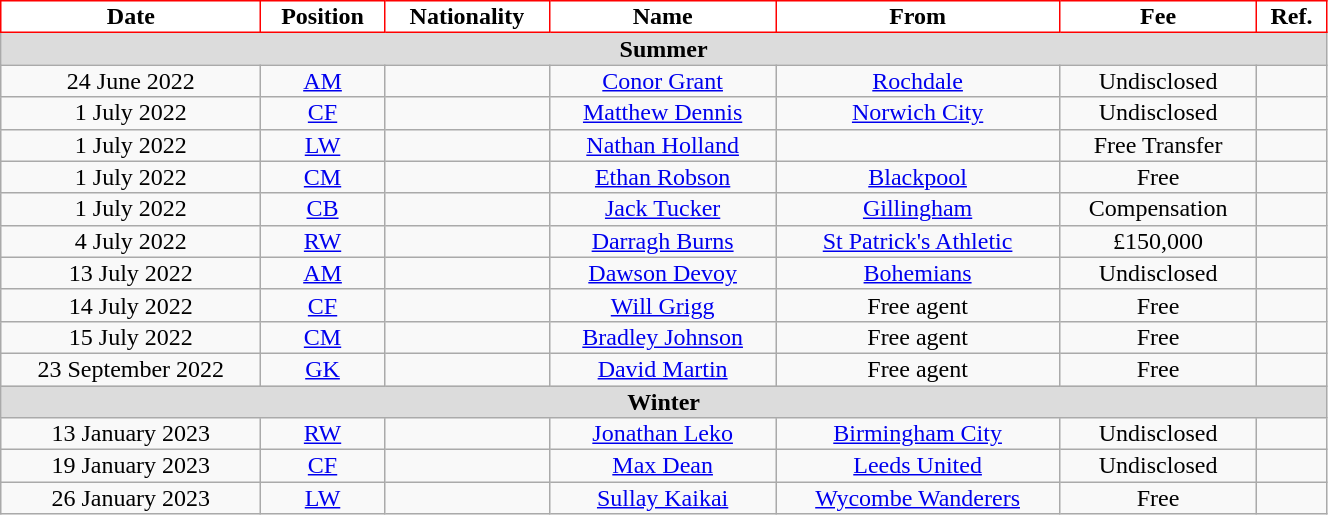<table class="wikitable sortable alternance" style="font-size:100%; text-align:center; line-height:14px; width:70%;">
<tr>
<th style="color:black; background:white; border:1px solid red;"}} width:120px;">Date</th>
<th style="color:black; background:white; border:1px solid red;"}} width:50px;">Position</th>
<th style="color:black; background:white; border:1px solid red;"}} width:50px;">Nationality</th>
<th style="color:black; background:white; border:1px solid red;"}} width:150px;">Name</th>
<th style="color:black; background:white; border:1px solid red;"}} width:200px;">From</th>
<th style="color:black; background:white; border:1px solid red;"}} width:110px;">Fee</th>
<th style="color:black; background:white; border:1px solid red;"}} width:25px;">Ref.</th>
</tr>
<tr>
<th colspan="7" scope="row" style="background:#dcdcdc;">Summer</th>
</tr>
<tr>
<td>24 June 2022</td>
<td><a href='#'>AM</a></td>
<td></td>
<td><a href='#'>Conor Grant</a></td>
<td> <a href='#'>Rochdale</a></td>
<td>Undisclosed</td>
<td></td>
</tr>
<tr>
<td>1 July 2022</td>
<td><a href='#'>CF</a></td>
<td></td>
<td><a href='#'>Matthew Dennis</a></td>
<td> <a href='#'>Norwich City</a></td>
<td>Undisclosed</td>
<td></td>
</tr>
<tr>
<td>1 July 2022</td>
<td><a href='#'>LW</a></td>
<td></td>
<td><a href='#'>Nathan Holland</a></td>
<td></td>
<td>Free Transfer</td>
<td></td>
</tr>
<tr>
<td>1 July 2022</td>
<td><a href='#'>CM</a></td>
<td></td>
<td><a href='#'>Ethan Robson</a></td>
<td> <a href='#'>Blackpool</a></td>
<td>Free</td>
<td></td>
</tr>
<tr>
<td>1 July 2022</td>
<td><a href='#'>CB</a></td>
<td></td>
<td><a href='#'>Jack Tucker</a></td>
<td> <a href='#'>Gillingham</a></td>
<td>Compensation</td>
<td></td>
</tr>
<tr>
<td>4 July 2022</td>
<td><a href='#'>RW</a></td>
<td></td>
<td><a href='#'>Darragh Burns</a></td>
<td> <a href='#'>St Patrick's Athletic</a></td>
<td>£150,000</td>
<td></td>
</tr>
<tr>
<td>13 July 2022</td>
<td><a href='#'>AM</a></td>
<td></td>
<td><a href='#'>Dawson Devoy</a></td>
<td> <a href='#'>Bohemians</a></td>
<td>Undisclosed</td>
<td></td>
</tr>
<tr>
<td>14 July 2022</td>
<td><a href='#'>CF</a></td>
<td></td>
<td><a href='#'>Will Grigg</a></td>
<td>Free agent</td>
<td>Free</td>
<td></td>
</tr>
<tr>
<td>15 July 2022</td>
<td><a href='#'>CM</a></td>
<td></td>
<td><a href='#'>Bradley Johnson</a></td>
<td>Free agent</td>
<td>Free</td>
<td></td>
</tr>
<tr>
<td>23 September 2022</td>
<td><a href='#'>GK</a></td>
<td></td>
<td><a href='#'>David Martin</a></td>
<td>Free agent</td>
<td>Free</td>
<td></td>
</tr>
<tr>
<th colspan="7" scope="row" style="background:#dcdcdc;">Winter</th>
</tr>
<tr>
<td>13 January 2023</td>
<td><a href='#'>RW</a></td>
<td></td>
<td><a href='#'>Jonathan Leko</a></td>
<td> <a href='#'>Birmingham City</a></td>
<td>Undisclosed</td>
<td></td>
</tr>
<tr>
<td>19 January 2023</td>
<td><a href='#'>CF</a></td>
<td></td>
<td><a href='#'>Max Dean</a></td>
<td> <a href='#'>Leeds United</a></td>
<td>Undisclosed</td>
<td></td>
</tr>
<tr>
<td>26 January 2023</td>
<td><a href='#'>LW</a></td>
<td></td>
<td><a href='#'>Sullay Kaikai</a></td>
<td> <a href='#'>Wycombe Wanderers</a></td>
<td>Free</td>
<td></td>
</tr>
</table>
